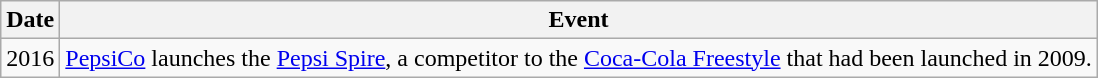<table class="wikitable">
<tr>
<th>Date</th>
<th>Event</th>
</tr>
<tr>
<td>2016</td>
<td><a href='#'>PepsiCo</a> launches the <a href='#'>Pepsi Spire</a>, a competitor to the <a href='#'>Coca-Cola Freestyle</a> that had been launched in 2009.</td>
</tr>
</table>
